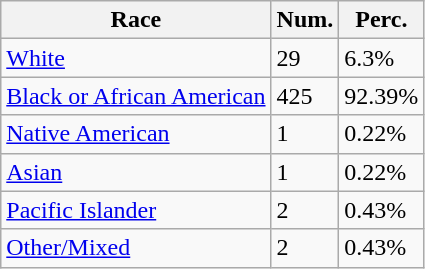<table class="wikitable">
<tr>
<th>Race</th>
<th>Num.</th>
<th>Perc.</th>
</tr>
<tr>
<td><a href='#'>White</a></td>
<td>29</td>
<td>6.3%</td>
</tr>
<tr>
<td><a href='#'>Black or African American</a></td>
<td>425</td>
<td>92.39%</td>
</tr>
<tr>
<td><a href='#'>Native American</a></td>
<td>1</td>
<td>0.22%</td>
</tr>
<tr>
<td><a href='#'>Asian</a></td>
<td>1</td>
<td>0.22%</td>
</tr>
<tr>
<td><a href='#'>Pacific Islander</a></td>
<td>2</td>
<td>0.43%</td>
</tr>
<tr>
<td><a href='#'>Other/Mixed</a></td>
<td>2</td>
<td>0.43%</td>
</tr>
</table>
